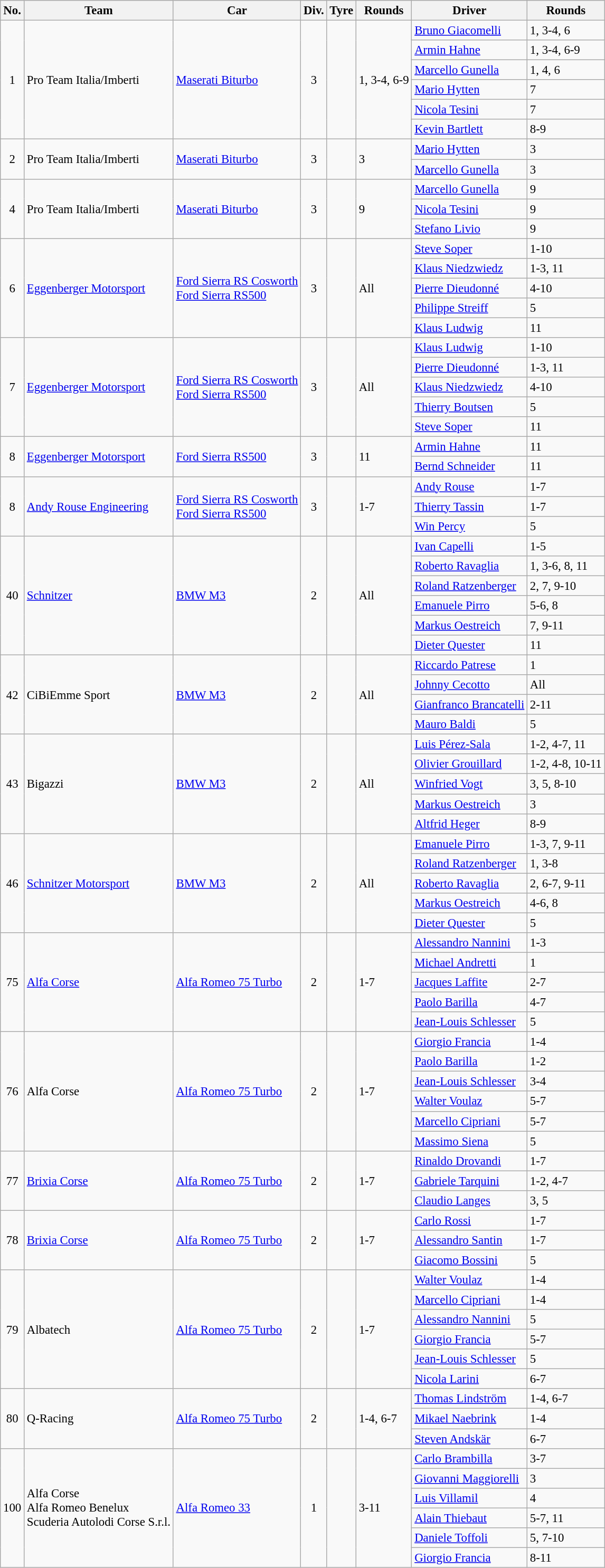<table class="wikitable" style="font-size: 95%;">
<tr style="background:#efefef">
<th>No.</th>
<th>Team</th>
<th>Car</th>
<th>Div.</th>
<th>Tyre</th>
<th>Rounds</th>
<th>Driver</th>
<th>Rounds</th>
</tr>
<tr>
<td rowspan=6 align=center>1</td>
<td rowspan=6> Pro Team Italia/Imberti</td>
<td rowspan=6><a href='#'>Maserati Biturbo</a></td>
<td rowspan=6 align=center>3</td>
<td rowspan=6></td>
<td rowspan=6>1, 3-4, 6-9</td>
<td> <a href='#'>Bruno Giacomelli</a></td>
<td>1, 3-4, 6</td>
</tr>
<tr>
<td> <a href='#'>Armin Hahne</a></td>
<td>1, 3-4, 6-9</td>
</tr>
<tr>
<td> <a href='#'>Marcello Gunella</a></td>
<td>1, 4, 6</td>
</tr>
<tr>
<td> <a href='#'>Mario Hytten</a></td>
<td>7</td>
</tr>
<tr>
<td> <a href='#'>Nicola Tesini</a></td>
<td>7</td>
</tr>
<tr>
<td> <a href='#'>Kevin Bartlett</a></td>
<td>8-9</td>
</tr>
<tr>
<td rowspan=2 align=center>2</td>
<td rowspan=2> Pro Team Italia/Imberti</td>
<td rowspan=2><a href='#'>Maserati Biturbo</a></td>
<td rowspan=2 align=center>3</td>
<td rowspan=2></td>
<td rowspan=2>3</td>
<td> <a href='#'>Mario Hytten</a></td>
<td>3</td>
</tr>
<tr>
<td> <a href='#'>Marcello Gunella</a></td>
<td>3</td>
</tr>
<tr>
<td rowspan=3 align=center>4</td>
<td rowspan=3> Pro Team Italia/Imberti</td>
<td rowspan=3><a href='#'>Maserati Biturbo</a></td>
<td rowspan=3 align=center>3</td>
<td rowspan=3></td>
<td rowspan=3>9</td>
<td> <a href='#'>Marcello Gunella</a></td>
<td>9</td>
</tr>
<tr>
<td> <a href='#'>Nicola Tesini</a></td>
<td>9</td>
</tr>
<tr>
<td> <a href='#'>Stefano Livio</a></td>
<td>9</td>
</tr>
<tr>
<td rowspan=5 align=center>6</td>
<td rowspan=5> <a href='#'>Eggenberger Motorsport</a></td>
<td rowspan=5><a href='#'>Ford Sierra RS Cosworth</a><br><a href='#'>Ford Sierra RS500</a></td>
<td rowspan=5 align=center>3</td>
<td rowspan=5></td>
<td rowspan=5>All</td>
<td> <a href='#'>Steve Soper</a></td>
<td>1-10</td>
</tr>
<tr>
<td> <a href='#'>Klaus Niedzwiedz</a></td>
<td>1-3, 11</td>
</tr>
<tr>
<td> <a href='#'>Pierre Dieudonné</a></td>
<td>4-10</td>
</tr>
<tr>
<td> <a href='#'>Philippe Streiff</a></td>
<td>5</td>
</tr>
<tr>
<td> <a href='#'>Klaus Ludwig</a></td>
<td>11</td>
</tr>
<tr>
<td rowspan=5 align=center>7</td>
<td rowspan=5> <a href='#'>Eggenberger Motorsport</a></td>
<td rowspan=5><a href='#'>Ford Sierra RS Cosworth</a><br><a href='#'>Ford Sierra RS500</a></td>
<td rowspan=5 align=center>3</td>
<td rowspan=5></td>
<td rowspan=5>All</td>
<td> <a href='#'>Klaus Ludwig</a></td>
<td>1-10</td>
</tr>
<tr>
<td> <a href='#'>Pierre Dieudonné</a></td>
<td>1-3, 11</td>
</tr>
<tr>
<td> <a href='#'>Klaus Niedzwiedz</a></td>
<td>4-10</td>
</tr>
<tr>
<td> <a href='#'>Thierry Boutsen</a></td>
<td>5</td>
</tr>
<tr>
<td> <a href='#'>Steve Soper</a></td>
<td>11</td>
</tr>
<tr>
<td rowspan=2 align=center>8</td>
<td rowspan=2> <a href='#'>Eggenberger Motorsport</a></td>
<td rowspan=2><a href='#'>Ford Sierra RS500</a></td>
<td rowspan=2 align=center>3</td>
<td rowspan=2></td>
<td rowspan=2>11</td>
<td> <a href='#'>Armin Hahne</a></td>
<td>11</td>
</tr>
<tr>
<td> <a href='#'>Bernd Schneider</a></td>
<td>11</td>
</tr>
<tr>
<td rowspan=3 align=center>8</td>
<td rowspan=3> <a href='#'>Andy Rouse Engineering</a></td>
<td rowspan=3><a href='#'>Ford Sierra RS Cosworth</a><br><a href='#'>Ford Sierra RS500</a></td>
<td rowspan=3 align=center>3</td>
<td rowspan=3></td>
<td rowspan=3>1-7</td>
<td> <a href='#'>Andy Rouse</a></td>
<td>1-7</td>
</tr>
<tr>
<td> <a href='#'>Thierry Tassin</a></td>
<td>1-7</td>
</tr>
<tr>
<td> <a href='#'>Win Percy</a></td>
<td>5</td>
</tr>
<tr>
<td rowspan=6 align=center>40</td>
<td rowspan=6> <a href='#'>Schnitzer</a></td>
<td rowspan=6><a href='#'>BMW M3</a></td>
<td rowspan=6 align=center>2</td>
<td rowspan=6></td>
<td rowspan=6>All</td>
<td> <a href='#'>Ivan Capelli</a></td>
<td>1-5</td>
</tr>
<tr>
<td> <a href='#'>Roberto Ravaglia</a></td>
<td>1, 3-6, 8, 11</td>
</tr>
<tr>
<td> <a href='#'>Roland Ratzenberger</a></td>
<td>2, 7, 9-10</td>
</tr>
<tr>
<td> <a href='#'>Emanuele Pirro</a></td>
<td>5-6, 8</td>
</tr>
<tr>
<td> <a href='#'>Markus Oestreich</a></td>
<td>7, 9-11</td>
</tr>
<tr>
<td> <a href='#'>Dieter Quester</a></td>
<td>11</td>
</tr>
<tr>
<td rowspan=4 align=center>42</td>
<td rowspan=4> CiBiEmme Sport</td>
<td rowspan=4><a href='#'>BMW M3</a></td>
<td rowspan=4 align=center>2</td>
<td rowspan=4></td>
<td rowspan=4>All</td>
<td> <a href='#'>Riccardo Patrese</a></td>
<td>1</td>
</tr>
<tr>
<td> <a href='#'>Johnny Cecotto</a></td>
<td>All</td>
</tr>
<tr>
<td> <a href='#'>Gianfranco Brancatelli</a></td>
<td>2-11</td>
</tr>
<tr>
<td> <a href='#'>Mauro Baldi</a></td>
<td>5</td>
</tr>
<tr>
<td rowspan=5 align=center>43</td>
<td rowspan=5> Bigazzi</td>
<td rowspan=5><a href='#'>BMW M3</a></td>
<td rowspan=5 align=center>2</td>
<td rowspan=5></td>
<td rowspan=5>All</td>
<td> <a href='#'>Luis Pérez-Sala</a></td>
<td>1-2, 4-7, 11</td>
</tr>
<tr>
<td> <a href='#'>Olivier Grouillard</a></td>
<td>1-2, 4-8, 10-11</td>
</tr>
<tr>
<td> <a href='#'>Winfried Vogt</a></td>
<td>3, 5, 8-10</td>
</tr>
<tr>
<td> <a href='#'>Markus Oestreich</a></td>
<td>3</td>
</tr>
<tr>
<td> <a href='#'>Altfrid Heger</a></td>
<td>8-9</td>
</tr>
<tr>
<td rowspan=5 align=center>46</td>
<td rowspan=5> <a href='#'>Schnitzer Motorsport</a></td>
<td rowspan=5><a href='#'>BMW M3</a></td>
<td rowspan=5 align=center>2</td>
<td rowspan=5></td>
<td rowspan=5>All</td>
<td> <a href='#'>Emanuele Pirro</a></td>
<td>1-3, 7, 9-11</td>
</tr>
<tr>
<td> <a href='#'>Roland Ratzenberger</a></td>
<td>1, 3-8</td>
</tr>
<tr>
<td> <a href='#'>Roberto Ravaglia</a></td>
<td>2, 6-7, 9-11</td>
</tr>
<tr>
<td> <a href='#'>Markus Oestreich</a></td>
<td>4-6, 8</td>
</tr>
<tr>
<td> <a href='#'>Dieter Quester</a></td>
<td>5</td>
</tr>
<tr>
<td rowspan=5 align=center>75</td>
<td rowspan=5> <a href='#'>Alfa Corse</a></td>
<td rowspan=5><a href='#'>Alfa Romeo 75 Turbo</a></td>
<td rowspan=5 align=center>2</td>
<td rowspan=5></td>
<td rowspan=5>1-7</td>
<td> <a href='#'>Alessandro Nannini</a></td>
<td>1-3</td>
</tr>
<tr>
<td> <a href='#'>Michael Andretti</a></td>
<td>1</td>
</tr>
<tr>
<td> <a href='#'>Jacques Laffite</a></td>
<td>2-7</td>
</tr>
<tr>
<td> <a href='#'>Paolo Barilla</a></td>
<td>4-7</td>
</tr>
<tr>
<td> <a href='#'>Jean-Louis Schlesser</a></td>
<td>5</td>
</tr>
<tr>
<td rowspan=6 align=center>76</td>
<td rowspan=6> Alfa Corse</td>
<td rowspan=6><a href='#'>Alfa Romeo 75 Turbo</a></td>
<td rowspan=6 align=center>2</td>
<td rowspan=6></td>
<td rowspan=6>1-7</td>
<td> <a href='#'>Giorgio Francia</a></td>
<td>1-4</td>
</tr>
<tr>
<td> <a href='#'>Paolo Barilla</a></td>
<td>1-2</td>
</tr>
<tr>
<td> <a href='#'>Jean-Louis Schlesser</a></td>
<td>3-4</td>
</tr>
<tr>
<td> <a href='#'>Walter Voulaz</a></td>
<td>5-7</td>
</tr>
<tr>
<td> <a href='#'>Marcello Cipriani</a></td>
<td>5-7</td>
</tr>
<tr>
<td> <a href='#'>Massimo Siena</a></td>
<td>5</td>
</tr>
<tr>
<td rowspan=3 align=center>77</td>
<td rowspan=3> <a href='#'>Brixia Corse</a></td>
<td rowspan=3><a href='#'>Alfa Romeo 75 Turbo</a></td>
<td rowspan=3 align=center>2</td>
<td rowspan=3></td>
<td rowspan=3>1-7</td>
<td> <a href='#'>Rinaldo Drovandi</a></td>
<td>1-7</td>
</tr>
<tr>
<td> <a href='#'>Gabriele Tarquini</a></td>
<td>1-2, 4-7</td>
</tr>
<tr>
<td> <a href='#'>Claudio Langes</a></td>
<td>3, 5</td>
</tr>
<tr>
<td rowspan=3 align=center>78</td>
<td rowspan=3> <a href='#'>Brixia Corse</a></td>
<td rowspan=3><a href='#'>Alfa Romeo 75 Turbo</a></td>
<td rowspan=3 align=center>2</td>
<td rowspan=3></td>
<td rowspan=3>1-7</td>
<td> <a href='#'>Carlo Rossi</a></td>
<td>1-7</td>
</tr>
<tr>
<td> <a href='#'>Alessandro Santin</a></td>
<td>1-7</td>
</tr>
<tr>
<td> <a href='#'>Giacomo Bossini</a></td>
<td>5</td>
</tr>
<tr>
<td rowspan=6 align=center>79</td>
<td rowspan=6> Albatech</td>
<td rowspan=6><a href='#'>Alfa Romeo 75 Turbo</a></td>
<td rowspan=6 align=center>2</td>
<td rowspan=6></td>
<td rowspan=6>1-7</td>
<td> <a href='#'>Walter Voulaz</a></td>
<td>1-4</td>
</tr>
<tr>
<td> <a href='#'>Marcello Cipriani</a></td>
<td>1-4</td>
</tr>
<tr>
<td> <a href='#'>Alessandro Nannini</a></td>
<td>5</td>
</tr>
<tr>
<td> <a href='#'>Giorgio Francia</a></td>
<td>5-7</td>
</tr>
<tr>
<td> <a href='#'>Jean-Louis Schlesser</a></td>
<td>5</td>
</tr>
<tr>
<td> <a href='#'>Nicola Larini</a></td>
<td>6-7</td>
</tr>
<tr>
<td rowspan=3 align=center>80</td>
<td rowspan=3> Q-Racing</td>
<td rowspan=3><a href='#'>Alfa Romeo 75 Turbo</a></td>
<td rowspan=3 align=center>2</td>
<td rowspan=3></td>
<td rowspan=3>1-4, 6-7</td>
<td> <a href='#'>Thomas Lindström</a></td>
<td>1-4, 6-7</td>
</tr>
<tr>
<td> <a href='#'>Mikael Naebrink</a></td>
<td>1-4</td>
</tr>
<tr>
<td> <a href='#'>Steven Andskär</a></td>
<td>6-7</td>
</tr>
<tr>
<td rowspan=6 align=center>100</td>
<td rowspan=6> Alfa Corse<br> Alfa Romeo Benelux<br> Scuderia Autolodi Corse S.r.l.</td>
<td rowspan=6><a href='#'>Alfa Romeo 33</a></td>
<td rowspan=6 align=center>1</td>
<td rowspan=6></td>
<td rowspan=6>3-11</td>
<td> <a href='#'>Carlo Brambilla</a></td>
<td>3-7</td>
</tr>
<tr>
<td> <a href='#'>Giovanni Maggiorelli</a></td>
<td>3</td>
</tr>
<tr>
<td> <a href='#'>Luis Villamil</a></td>
<td>4</td>
</tr>
<tr>
<td> <a href='#'>Alain Thiebaut</a></td>
<td>5-7, 11</td>
</tr>
<tr>
<td> <a href='#'>Daniele Toffoli</a></td>
<td>5, 7-10</td>
</tr>
<tr>
<td> <a href='#'>Giorgio Francia</a></td>
<td>8-11</td>
</tr>
</table>
